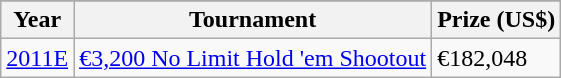<table class="wikitable">
<tr>
</tr>
<tr>
<th>Year</th>
<th>Tournament</th>
<th>Prize (US$)</th>
</tr>
<tr>
<td><a href='#'>2011E</a></td>
<td><a href='#'>€3,200 No Limit Hold 'em Shootout</a></td>
<td>€182,048</td>
</tr>
</table>
